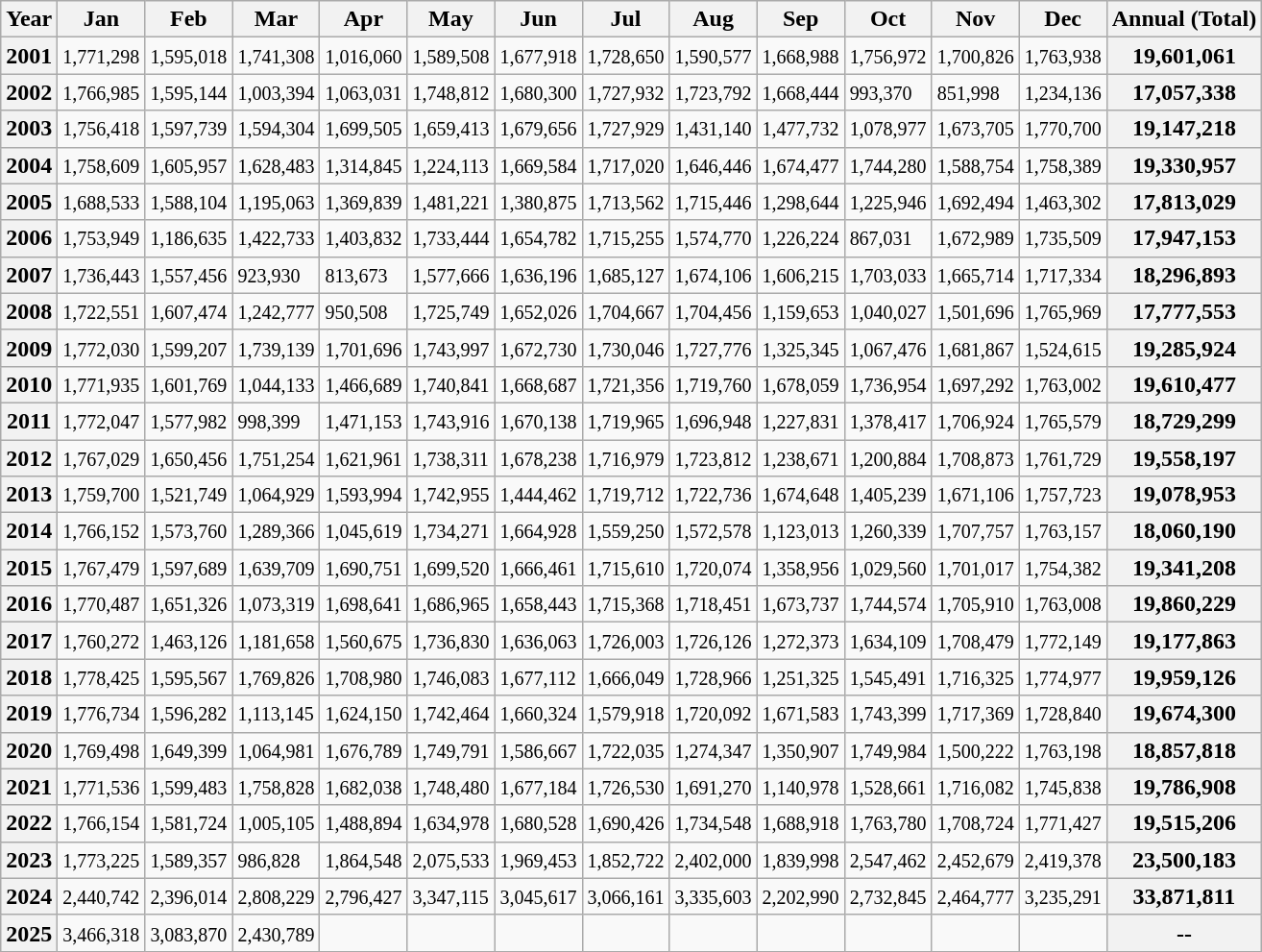<table class="wikitable">
<tr>
<th>Year</th>
<th>Jan</th>
<th>Feb</th>
<th>Mar</th>
<th>Apr</th>
<th>May</th>
<th>Jun</th>
<th>Jul</th>
<th>Aug</th>
<th>Sep</th>
<th>Oct</th>
<th>Nov</th>
<th>Dec</th>
<th>Annual (Total)</th>
</tr>
<tr>
<th>2001</th>
<td><small>1,771,298</small></td>
<td><small>1,595,018</small></td>
<td><small>1,741,308</small></td>
<td><small>1,016,060</small></td>
<td><small>1,589,508</small></td>
<td><small>1,677,918</small></td>
<td><small>1,728,650</small></td>
<td><small>1,590,577</small></td>
<td><small>1,668,988</small></td>
<td><small>1,756,972</small></td>
<td><small>1,700,826</small></td>
<td><small>1,763,938</small></td>
<th>19,601,061</th>
</tr>
<tr>
<th>2002</th>
<td><small>1,766,985</small></td>
<td><small>1,595,144</small></td>
<td><small>1,003,394</small></td>
<td><small>1,063,031</small></td>
<td><small>1,748,812</small></td>
<td><small>1,680,300</small></td>
<td><small>1,727,932</small></td>
<td><small>1,723,792</small></td>
<td><small>1,668,444</small></td>
<td><small>993,370</small></td>
<td><small>851,998</small></td>
<td><small>1,234,136</small></td>
<th>17,057,338</th>
</tr>
<tr>
<th>2003</th>
<td><small>1,756,418</small></td>
<td><small>1,597,739</small></td>
<td><small>1,594,304</small></td>
<td><small>1,699,505</small></td>
<td><small>1,659,413</small></td>
<td><small>1,679,656</small></td>
<td><small>1,727,929</small></td>
<td><small>1,431,140</small></td>
<td><small>1,477,732</small></td>
<td><small>1,078,977</small></td>
<td><small>1,673,705</small></td>
<td><small>1,770,700</small></td>
<th>19,147,218</th>
</tr>
<tr>
<th>2004</th>
<td><small>1,758,609</small></td>
<td><small>1,605,957</small></td>
<td><small>1,628,483</small></td>
<td><small>1,314,845</small></td>
<td><small>1,224,113</small></td>
<td><small>1,669,584</small></td>
<td><small>1,717,020</small></td>
<td><small>1,646,446</small></td>
<td><small>1,674,477</small></td>
<td><small>1,744,280</small></td>
<td><small>1,588,754</small></td>
<td><small>1,758,389</small></td>
<th>19,330,957</th>
</tr>
<tr>
<th>2005</th>
<td><small>1,688,533</small></td>
<td><small>1,588,104</small></td>
<td><small>1,195,063</small></td>
<td><small>1,369,839</small></td>
<td><small>1,481,221</small></td>
<td><small>1,380,875</small></td>
<td><small>1,713,562</small></td>
<td><small>1,715,446</small></td>
<td><small>1,298,644</small></td>
<td><small>1,225,946</small></td>
<td><small>1,692,494</small></td>
<td><small>1,463,302</small></td>
<th>17,813,029</th>
</tr>
<tr>
<th>2006</th>
<td><small>1,753,949</small></td>
<td><small>1,186,635</small></td>
<td><small>1,422,733</small></td>
<td><small>1,403,832</small></td>
<td><small>1,733,444</small></td>
<td><small>1,654,782</small></td>
<td><small>1,715,255</small></td>
<td><small>1,574,770</small></td>
<td><small>1,226,224</small></td>
<td><small>867,031</small></td>
<td><small>1,672,989</small></td>
<td><small>1,735,509</small></td>
<th>17,947,153</th>
</tr>
<tr>
<th>2007</th>
<td><small>1,736,443</small></td>
<td><small>1,557,456</small></td>
<td><small>923,930</small></td>
<td><small>813,673</small></td>
<td><small>1,577,666</small></td>
<td><small>1,636,196</small></td>
<td><small>1,685,127</small></td>
<td><small>1,674,106</small></td>
<td><small>1,606,215</small></td>
<td><small>1,703,033</small></td>
<td><small>1,665,714</small></td>
<td><small>1,717,334</small></td>
<th>18,296,893</th>
</tr>
<tr>
<th>2008</th>
<td><small>1,722,551</small></td>
<td><small>1,607,474</small></td>
<td><small>1,242,777</small></td>
<td><small>950,508</small></td>
<td><small>1,725,749</small></td>
<td><small>1,652,026</small></td>
<td><small>1,704,667</small></td>
<td><small>1,704,456</small></td>
<td><small>1,159,653</small></td>
<td><small>1,040,027</small></td>
<td><small>1,501,696</small></td>
<td><small>1,765,969</small></td>
<th>17,777,553</th>
</tr>
<tr>
<th>2009</th>
<td><small>1,772,030</small></td>
<td><small>1,599,207</small></td>
<td><small>1,739,139</small></td>
<td><small>1,701,696</small></td>
<td><small>1,743,997</small></td>
<td><small>1,672,730</small></td>
<td><small>1,730,046</small></td>
<td><small>1,727,776</small></td>
<td><small>1,325,345</small></td>
<td><small>1,067,476</small></td>
<td><small>1,681,867</small></td>
<td><small>1,524,615</small></td>
<th>19,285,924</th>
</tr>
<tr>
<th>2010</th>
<td><small>1,771,935</small></td>
<td><small>1,601,769</small></td>
<td><small>1,044,133</small></td>
<td><small>1,466,689</small></td>
<td><small>1,740,841</small></td>
<td><small>1,668,687</small></td>
<td><small>1,721,356</small></td>
<td><small>1,719,760</small></td>
<td><small>1,678,059</small></td>
<td><small>1,736,954</small></td>
<td><small>1,697,292</small></td>
<td><small>1,763,002</small></td>
<th>19,610,477</th>
</tr>
<tr>
<th>2011</th>
<td><small>1,772,047</small></td>
<td><small>1,577,982</small></td>
<td><small>998,399</small></td>
<td><small>1,471,153</small></td>
<td><small>1,743,916</small></td>
<td><small>1,670,138</small></td>
<td><small>1,719,965</small></td>
<td><small>1,696,948</small></td>
<td><small>1,227,831</small></td>
<td><small>1,378,417</small></td>
<td><small>1,706,924</small></td>
<td><small>1,765,579</small></td>
<th>18,729,299</th>
</tr>
<tr>
<th>2012</th>
<td><small>1,767,029</small></td>
<td><small>1,650,456</small></td>
<td><small>1,751,254</small></td>
<td><small>1,621,961</small></td>
<td><small>1,738,311</small></td>
<td><small>1,678,238</small></td>
<td><small>1,716,979</small></td>
<td><small>1,723,812</small></td>
<td><small>1,238,671</small></td>
<td><small>1,200,884</small></td>
<td><small>1,708,873</small></td>
<td><small>1,761,729</small></td>
<th>19,558,197</th>
</tr>
<tr>
<th>2013</th>
<td><small>1,759,700</small></td>
<td><small>1,521,749</small></td>
<td><small>1,064,929</small></td>
<td><small>1,593,994</small></td>
<td><small>1,742,955</small></td>
<td><small>1,444,462</small></td>
<td><small>1,719,712</small></td>
<td><small>1,722,736</small></td>
<td><small>1,674,648</small></td>
<td><small>1,405,239</small></td>
<td><small>1,671,106</small></td>
<td><small>1,757,723</small></td>
<th>19,078,953</th>
</tr>
<tr>
<th>2014</th>
<td><small>1,766,152</small></td>
<td><small>1,573,760</small></td>
<td><small>1,289,366</small></td>
<td><small>1,045,619</small></td>
<td><small>1,734,271</small></td>
<td><small>1,664,928</small></td>
<td><small>1,559,250</small></td>
<td><small>1,572,578</small></td>
<td><small>1,123,013</small></td>
<td><small>1,260,339</small></td>
<td><small>1,707,757</small></td>
<td><small>1,763,157</small></td>
<th>18,060,190</th>
</tr>
<tr>
<th>2015</th>
<td><small>1,767,479</small></td>
<td><small>1,597,689</small></td>
<td><small>1,639,709</small></td>
<td><small>1,690,751</small></td>
<td><small>1,699,520</small></td>
<td><small>1,666,461</small></td>
<td><small>1,715,610</small></td>
<td><small>1,720,074</small></td>
<td><small>1,358,956</small></td>
<td><small>1,029,560</small></td>
<td><small>1,701,017</small></td>
<td><small>1,754,382</small></td>
<th>19,341,208</th>
</tr>
<tr>
<th>2016</th>
<td><small>1,770,487</small></td>
<td><small>1,651,326</small></td>
<td><small>1,073,319</small></td>
<td><small>1,698,641</small></td>
<td><small>1,686,965</small></td>
<td><small>1,658,443</small></td>
<td><small>1,715,368</small></td>
<td><small>1,718,451</small></td>
<td><small>1,673,737</small></td>
<td><small>1,744,574</small></td>
<td><small>1,705,910</small></td>
<td><small>1,763,008</small></td>
<th>19,860,229</th>
</tr>
<tr>
<th>2017</th>
<td><small>1,760,272</small></td>
<td><small>1,463,126</small></td>
<td><small>1,181,658</small></td>
<td><small>1,560,675</small></td>
<td><small>1,736,830</small></td>
<td><small>1,636,063</small></td>
<td><small>1,726,003</small></td>
<td><small>1,726,126</small></td>
<td><small>1,272,373</small></td>
<td><small>1,634,109</small></td>
<td><small>1,708,479</small></td>
<td><small>1,772,149</small></td>
<th>19,177,863</th>
</tr>
<tr>
<th>2018</th>
<td><small>1,778,425</small></td>
<td><small>1,595,567</small></td>
<td><small>1,769,826</small></td>
<td><small>1,708,980</small></td>
<td><small>1,746,083</small></td>
<td><small>1,677,112</small></td>
<td><small>1,666,049</small></td>
<td><small>1,728,966</small></td>
<td><small>1,251,325</small></td>
<td><small>1,545,491</small></td>
<td><small>1,716,325</small></td>
<td><small>1,774,977</small></td>
<th>19,959,126</th>
</tr>
<tr>
<th>2019</th>
<td><small>1,776,734</small></td>
<td><small>1,596,282</small></td>
<td><small>1,113,145</small></td>
<td><small>1,624,150</small></td>
<td><small>1,742,464</small></td>
<td><small>1,660,324</small></td>
<td><small>1,579,918</small></td>
<td><small>1,720,092</small></td>
<td><small>1,671,583</small></td>
<td><small>1,743,399</small></td>
<td><small>1,717,369</small></td>
<td><small>1,728,840</small></td>
<th>19,674,300</th>
</tr>
<tr>
<th>2020</th>
<td><small>1,769,498</small></td>
<td><small>1,649,399</small></td>
<td><small>1,064,981</small></td>
<td><small>1,676,789</small></td>
<td><small>1,749,791</small></td>
<td><small>1,586,667</small></td>
<td><small>1,722,035</small></td>
<td><small>1,274,347</small></td>
<td><small>1,350,907</small></td>
<td><small>1,749,984</small></td>
<td><small>1,500,222</small></td>
<td><small>1,763,198</small></td>
<th>18,857,818</th>
</tr>
<tr>
<th>2021</th>
<td><small>1,771,536</small></td>
<td><small>1,599,483</small></td>
<td><small>1,758,828</small></td>
<td><small>1,682,038</small></td>
<td><small>1,748,480</small></td>
<td><small>1,677,184</small></td>
<td><small>1,726,530</small></td>
<td><small>1,691,270</small></td>
<td><small>1,140,978</small></td>
<td><small>1,528,661</small></td>
<td><small>1,716,082</small></td>
<td><small>1,745,838</small></td>
<th>19,786,908</th>
</tr>
<tr>
<th>2022</th>
<td><small>1,766,154</small></td>
<td><small>1,581,724</small></td>
<td><small>1,005,105</small></td>
<td><small>1,488,894</small></td>
<td><small>1,634,978</small></td>
<td><small>1,680,528</small></td>
<td><small>1,690,426</small></td>
<td><small>1,734,548</small></td>
<td><small>1,688,918</small></td>
<td><small>1,763,780</small></td>
<td><small>1,708,724</small></td>
<td><small>1,771,427</small></td>
<th>19,515,206</th>
</tr>
<tr>
<th>2023</th>
<td><small>1,773,225</small></td>
<td><small>1,589,357</small></td>
<td><small>986,828</small></td>
<td><small>1,864,548</small></td>
<td><small>2,075,533</small></td>
<td><small>1,969,453</small></td>
<td><small>1,852,722</small></td>
<td><small>2,402,000</small></td>
<td><small>1,839,998</small></td>
<td><small>2,547,462</small></td>
<td><small>2,452,679</small></td>
<td><small>2,419,378</small></td>
<th>23,500,183</th>
</tr>
<tr>
<th>2024</th>
<td><small>2,440,742</small></td>
<td><small>2,396,014</small></td>
<td><small>2,808,229</small></td>
<td><small>2,796,427</small></td>
<td><small>3,347,115</small></td>
<td><small>3,045,617</small></td>
<td><small>3,066,161</small></td>
<td><small>3,335,603</small></td>
<td><small>2,202,990</small></td>
<td><small>2,732,845</small></td>
<td><small>2,464,777</small></td>
<td><small>3,235,291</small></td>
<th>33,871,811</th>
</tr>
<tr>
<th>2025</th>
<td><small>3,466,318</small></td>
<td><small>3,083,870</small></td>
<td><small>2,430,789</small></td>
<td><small></small></td>
<td><small></small></td>
<td><small></small></td>
<td><small></small></td>
<td><small></small></td>
<td><small></small></td>
<td><small></small></td>
<td><small></small></td>
<td><small></small></td>
<th>--</th>
</tr>
<tr>
</tr>
</table>
